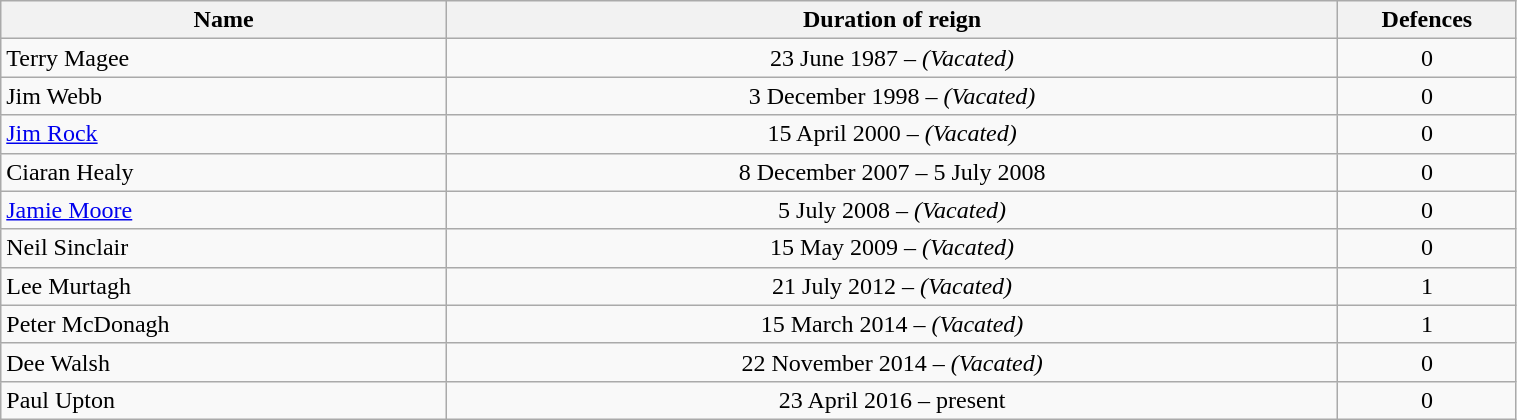<table class="wikitable" width=80%>
<tr>
<th width=25%>Name</th>
<th width=50%>Duration of reign</th>
<th width=10%>Defences</th>
</tr>
<tr align=center>
<td align=left>Terry Magee</td>
<td>23 June 1987 – <em>(Vacated)</em></td>
<td>0</td>
</tr>
<tr align=center>
<td align=left>Jim Webb</td>
<td>3 December 1998 – <em>(Vacated)</em></td>
<td>0</td>
</tr>
<tr align=center>
<td align=left><a href='#'>Jim Rock</a></td>
<td>15 April 2000 – <em>(Vacated)</em></td>
<td>0</td>
</tr>
<tr align=center>
<td align=left>Ciaran Healy</td>
<td>8 December 2007 – 5 July 2008</td>
<td>0</td>
</tr>
<tr align=center>
<td align=left><a href='#'>Jamie Moore</a></td>
<td>5 July 2008 – <em>(Vacated)</em></td>
<td>0</td>
</tr>
<tr align=center>
<td align=left>Neil Sinclair</td>
<td>15 May 2009 – <em>(Vacated)</em></td>
<td>0</td>
</tr>
<tr align=center>
<td align=left>Lee Murtagh</td>
<td>21 July 2012 – <em>(Vacated)</em></td>
<td>1</td>
</tr>
<tr align=center>
<td align=left>Peter McDonagh</td>
<td>15 March 2014 – <em>(Vacated)</em></td>
<td>1</td>
</tr>
<tr align=center>
<td align=left>Dee Walsh</td>
<td>22 November 2014 – <em>(Vacated)</em></td>
<td>0</td>
</tr>
<tr align=center>
<td align=left>Paul Upton</td>
<td>23 April 2016 – present</td>
<td>0</td>
</tr>
</table>
